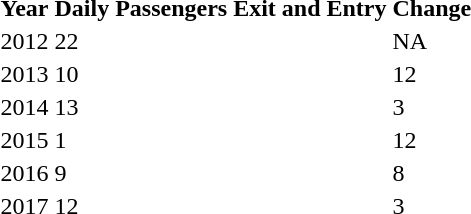<table class="sortable">
<tr>
<th>Year</th>
<th>Daily Passengers Exit and Entry</th>
<th>Change</th>
</tr>
<tr>
<td>2012</td>
<td>22</td>
<td>NA</td>
</tr>
<tr>
<td>2013</td>
<td>10</td>
<td> 12</td>
</tr>
<tr>
<td>2014</td>
<td>13</td>
<td> 3</td>
</tr>
<tr>
<td>2015</td>
<td>1</td>
<td> 12</td>
</tr>
<tr>
<td>2016</td>
<td>9</td>
<td> 8 </td>
</tr>
<tr>
<td>2017</td>
<td>12</td>
<td> 3 </td>
</tr>
</table>
